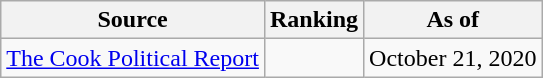<table class="wikitable" style="text-align:center">
<tr>
<th>Source</th>
<th>Ranking</th>
<th>As of</th>
</tr>
<tr>
<td align=left><a href='#'>The Cook Political Report</a></td>
<td></td>
<td>October 21, 2020</td>
</tr>
</table>
